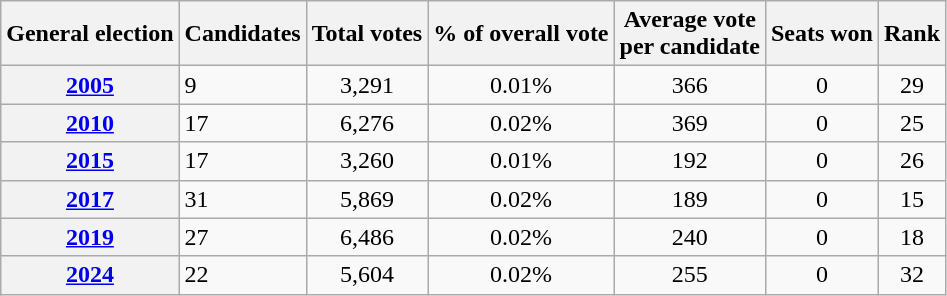<table class="wikitable">
<tr>
<th>General election</th>
<th>Candidates</th>
<th>Total votes</th>
<th>% of overall vote</th>
<th>Average vote<br>per candidate</th>
<th>Seats won</th>
<th>Rank</th>
</tr>
<tr>
<th><a href='#'>2005</a></th>
<td>9</td>
<td style="text-align:center;">3,291</td>
<td style="text-align:center;">0.01%</td>
<td style="text-align:center;">366</td>
<td style="text-align:center;">0 </td>
<td style="text-align:center;">29</td>
</tr>
<tr>
<th><a href='#'>2010</a></th>
<td>17</td>
<td style="text-align:center;">6,276 </td>
<td style="text-align:center;">0.02% </td>
<td style="text-align:center;">369</td>
<td style="text-align:center;">0 </td>
<td style="text-align:center;">25</td>
</tr>
<tr>
<th><a href='#'>2015</a></th>
<td>17</td>
<td style="text-align:center;">3,260</td>
<td style="text-align:center;">0.01% </td>
<td style="text-align:center;">192</td>
<td style="text-align:center;">0 </td>
<td style="text-align:center;">26</td>
</tr>
<tr>
<th><a href='#'>2017</a></th>
<td>31</td>
<td style="text-align:center;">5,869  </td>
<td style="text-align:center;">0.02%  </td>
<td style="text-align:center;">189</td>
<td style="text-align:center;">0 </td>
<td style="text-align:center;">15</td>
</tr>
<tr>
<th><a href='#'>2019</a></th>
<td>27</td>
<td style="text-align:center;">6,486  </td>
<td style="text-align:center;">0.02% </td>
<td style="text-align:center;">240</td>
<td style="text-align:center;">0 </td>
<td style="text-align:center;">18</td>
</tr>
<tr>
<th><a href='#'>2024</a></th>
<td>22</td>
<td style="text-align:center;">5,604 </td>
<td style="text-align:center;">0.02% </td>
<td style="text-align:center;">255</td>
<td style="text-align:center;">0 </td>
<td style="text-align:center;">32</td>
</tr>
</table>
